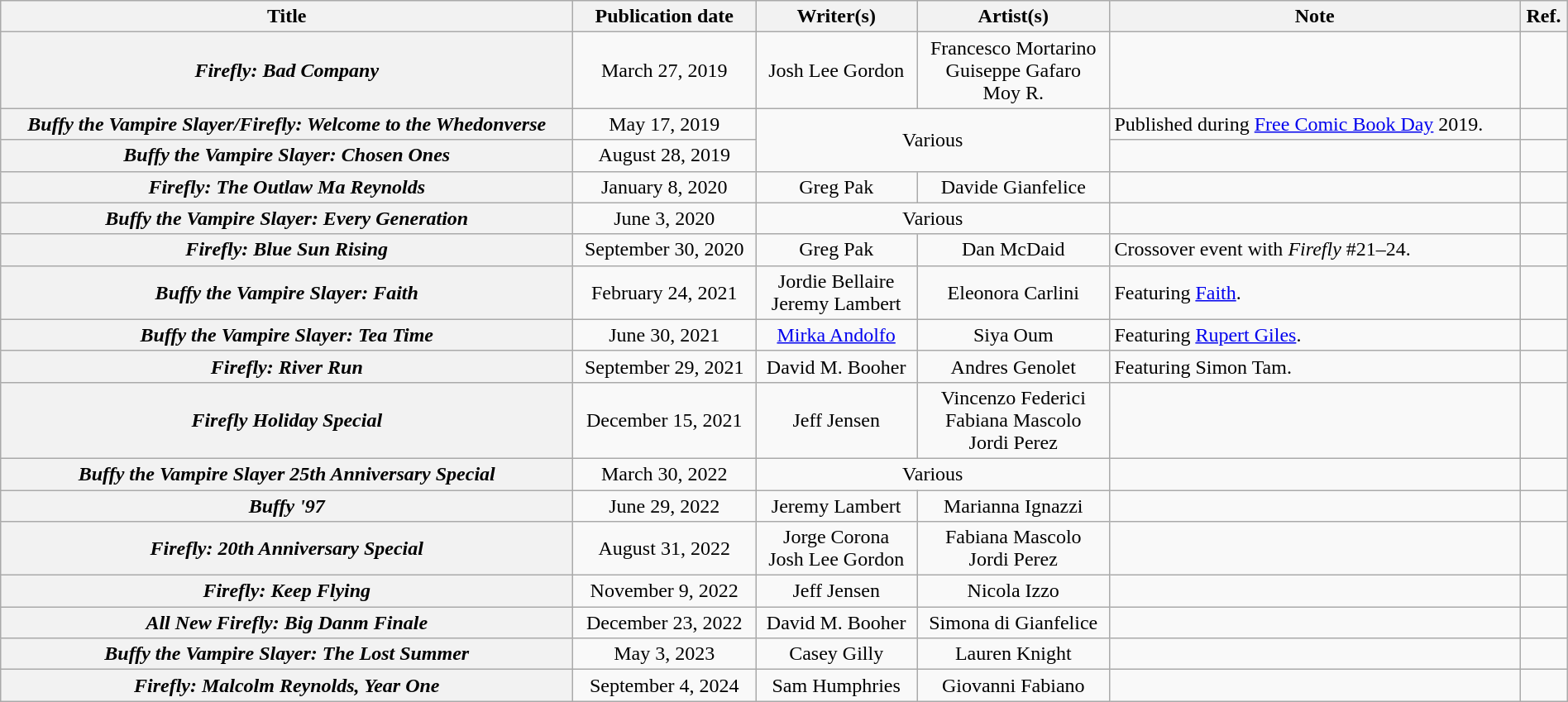<table class="wikitable" style="text-align:center; font-weight:normal;" width=100%>
<tr>
<th scope="col" align="center">Title</th>
<th scope="col" align="center">Publication date</th>
<th scope="col" align="center">Writer(s)</th>
<th scope="col" align="center">Artist(s)</th>
<th scope="col" align="center">Note</th>
<th scope="col" align="center">Ref.</th>
</tr>
<tr>
<th scope="row"><em>Firefly: Bad Company</em></th>
<td>March 27, 2019</td>
<td>Josh Lee Gordon</td>
<td>Francesco Mortarino<br>Guiseppe Gafaro<br>Moy R.</td>
<td></td>
<td></td>
</tr>
<tr>
<th scope="row"><em>Buffy the Vampire Slayer/Firefly: Welcome to the Whedonverse</em></th>
<td>May 17, 2019</td>
<td colspan="2" rowspan="2">Various</td>
<td align="left">Published during <a href='#'>Free Comic Book Day</a> 2019.</td>
<td></td>
</tr>
<tr>
<th scope="row"><em>Buffy the Vampire Slayer: Chosen Ones</em></th>
<td>August 28, 2019</td>
<td></td>
<td></td>
</tr>
<tr>
<th scope="row"><em>Firefly: The Outlaw Ma Reynolds</em></th>
<td>January 8, 2020</td>
<td>Greg Pak</td>
<td>Davide Gianfelice</td>
<td></td>
<td></td>
</tr>
<tr>
<th scope="row"><em>Buffy the Vampire Slayer: Every Generation</em></th>
<td>June 3, 2020</td>
<td colspan="2">Various</td>
<td></td>
<td></td>
</tr>
<tr>
<th><em>Firefly: Blue Sun Rising</em></th>
<td>September 30, 2020</td>
<td>Greg Pak</td>
<td>Dan McDaid</td>
<td align="left">Crossover event with <em>Firefly</em> #21–24.</td>
<td></td>
</tr>
<tr>
<th><em>Buffy the Vampire Slayer: Faith</em></th>
<td>February 24, 2021</td>
<td>Jordie Bellaire<br>Jeremy Lambert</td>
<td>Eleonora Carlini</td>
<td align="left">Featuring <a href='#'>Faith</a>.</td>
<td></td>
</tr>
<tr>
<th><em>Buffy the Vampire Slayer: Tea Time</em></th>
<td>June 30, 2021</td>
<td><a href='#'>Mirka Andolfo</a></td>
<td>Siya Oum</td>
<td align="left">Featuring <a href='#'>Rupert Giles</a>.</td>
<td></td>
</tr>
<tr>
<th><em>Firefly: River Run</em></th>
<td>September 29, 2021</td>
<td>David M. Booher</td>
<td>Andres Genolet</td>
<td align="left">Featuring Simon Tam.</td>
<td></td>
</tr>
<tr>
<th><em>Firefly Holiday Special</em></th>
<td>December 15, 2021</td>
<td>Jeff Jensen</td>
<td>Vincenzo Federici<br>Fabiana Mascolo<br>Jordi Perez</td>
<td></td>
<td></td>
</tr>
<tr>
<th><em>Buffy the Vampire Slayer 25th Anniversary Special</em></th>
<td>March 30, 2022</td>
<td colspan="2">Various</td>
<td></td>
<td></td>
</tr>
<tr>
<th><em>Buffy '97</em></th>
<td>June 29, 2022</td>
<td>Jeremy Lambert</td>
<td>Marianna Ignazzi</td>
<td></td>
<td></td>
</tr>
<tr>
<th><em>Firefly: 20th Anniversary Special</em></th>
<td>August 31, 2022</td>
<td>Jorge Corona<br>Josh Lee Gordon</td>
<td>Fabiana Mascolo<br>Jordi Perez</td>
<td></td>
<td></td>
</tr>
<tr>
<th><em>Firefly: Keep Flying</em></th>
<td>November 9, 2022</td>
<td>Jeff Jensen</td>
<td>Nicola Izzo</td>
<td></td>
<td></td>
</tr>
<tr>
<th><em>All New Firefly: Big Danm Finale</em></th>
<td>December 23, 2022</td>
<td>David M. Booher</td>
<td>Simona di Gianfelice</td>
<td></td>
<td></td>
</tr>
<tr>
<th><em>Buffy the Vampire Slayer: The Lost Summer</em></th>
<td>May 3, 2023</td>
<td>Casey Gilly</td>
<td>Lauren Knight</td>
<td></td>
<td></td>
</tr>
<tr>
<th><em>Firefly: Malcolm Reynolds, Year One</em></th>
<td>September 4, 2024</td>
<td>Sam Humphries</td>
<td>Giovanni Fabiano</td>
<td></td>
<td></td>
</tr>
</table>
